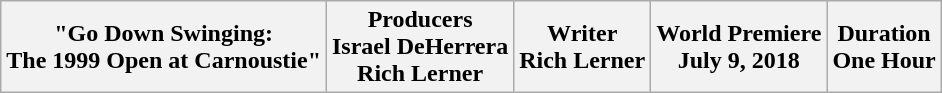<table class="wikitable">
<tr>
<th>"Go Down Swinging:<br>The 1999 Open at Carnoustie"</th>
<th>Producers<br>Israel DeHerrera<br>Rich Lerner</th>
<th>Writer<br>Rich Lerner</th>
<th>World Premiere<br>July 9, 2018</th>
<th>Duration<br>One Hour</th>
</tr>
</table>
